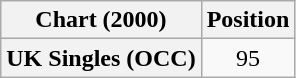<table class="wikitable plainrowheaders" style="text-align:center">
<tr>
<th>Chart (2000)</th>
<th>Position</th>
</tr>
<tr>
<th scope="row">UK Singles (OCC)</th>
<td>95</td>
</tr>
</table>
